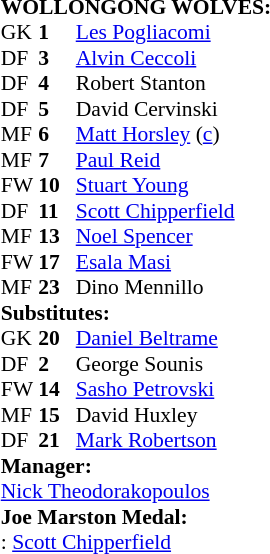<table style="font-size: 90%" cellspacing="0" cellpadding="0" align=center>
<tr>
<td colspan="4"><strong>WOLLONGONG WOLVES:</strong></td>
</tr>
<tr>
<th width="25"></th>
<th width="25"></th>
</tr>
<tr>
<td>GK</td>
<td><strong>1</strong></td>
<td> <a href='#'>Les Pogliacomi</a></td>
</tr>
<tr>
<td>DF</td>
<td><strong>3</strong></td>
<td> <a href='#'>Alvin Ceccoli</a></td>
</tr>
<tr>
<td>DF</td>
<td><strong>4</strong></td>
<td> Robert Stanton</td>
<td></td>
<td></td>
</tr>
<tr>
<td>DF</td>
<td><strong>5</strong></td>
<td> David Cervinski</td>
<td></td>
<td></td>
</tr>
<tr>
<td>MF</td>
<td><strong>6</strong></td>
<td> <a href='#'>Matt Horsley</a> (<a href='#'>c</a>)</td>
</tr>
<tr>
<td>MF</td>
<td><strong>7</strong></td>
<td> <a href='#'>Paul Reid</a></td>
</tr>
<tr>
<td>FW</td>
<td><strong>10</strong></td>
<td> <a href='#'>Stuart Young</a></td>
</tr>
<tr>
<td>DF</td>
<td><strong>11</strong></td>
<td> <a href='#'>Scott Chipperfield</a></td>
<td></td>
<td></td>
<td></td>
</tr>
<tr>
<td>MF</td>
<td><strong>13</strong></td>
<td> <a href='#'>Noel Spencer</a></td>
<td></td>
<td></td>
</tr>
<tr>
<td>FW</td>
<td><strong>17</strong></td>
<td> <a href='#'>Esala Masi</a></td>
<td></td>
<td></td>
</tr>
<tr>
<td>MF</td>
<td><strong>23</strong></td>
<td> Dino Mennillo</td>
<td></td>
<td></td>
</tr>
<tr>
<td colspan=3><strong>Substitutes:</strong></td>
</tr>
<tr>
<td>GK</td>
<td><strong>20</strong></td>
<td> <a href='#'>Daniel Beltrame</a></td>
</tr>
<tr>
<td>DF</td>
<td><strong>2</strong></td>
<td> George Sounis</td>
<td></td>
<td></td>
</tr>
<tr>
<td>FW</td>
<td><strong>14</strong></td>
<td> <a href='#'>Sasho Petrovski</a></td>
<td></td>
<td></td>
</tr>
<tr>
<td>MF</td>
<td><strong>15</strong></td>
<td> David Huxley</td>
</tr>
<tr>
<td>DF</td>
<td><strong>21</strong></td>
<td> <a href='#'>Mark Robertson</a></td>
<td></td>
<td></td>
<td></td>
<td></td>
</tr>
<tr>
<td colspan=3><strong>Manager:</strong></td>
</tr>
<tr>
<td colspan=4> <a href='#'>Nick Theodorakopoulos</a></td>
</tr>
<tr>
<td colspan=3><strong>Joe Marston Medal:</strong></td>
</tr>
<tr>
<td colspan=4>: <a href='#'>Scott Chipperfield</a></td>
</tr>
</table>
